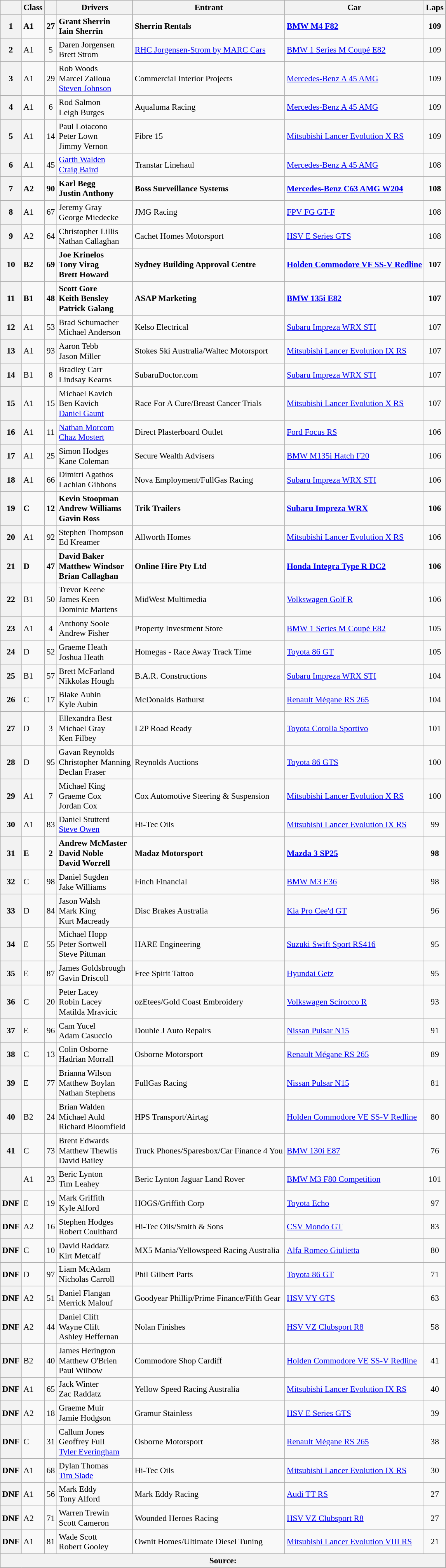<table class="wikitable" style="font-size: 90%;">
<tr>
<th></th>
<th>Class</th>
<th></th>
<th>Drivers</th>
<th>Entrant</th>
<th>Car</th>
<th>Laps</th>
</tr>
<tr style="font-weight: bold">
<th>1</th>
<td>A1</td>
<td align="center">27</td>
<td> Grant Sherrin<br> Iain Sherrin</td>
<td>Sherrin Rentals</td>
<td><a href='#'>BMW M4 F82</a></td>
<td align="center">109</td>
</tr>
<tr>
<th>2</th>
<td>A1</td>
<td align="center">5</td>
<td> Daren Jorgensen<br> Brett Strom</td>
<td><a href='#'>RHC Jorgensen-Strom by MARC Cars</a></td>
<td><a href='#'>BMW 1 Series M Coupé E82</a></td>
<td align="center">109</td>
</tr>
<tr>
<th>3</th>
<td>A1</td>
<td align="center">29</td>
<td> Rob Woods<br> Marcel Zalloua<br> <a href='#'>Steven Johnson</a></td>
<td>Commercial Interior Projects</td>
<td><a href='#'>Mercedes-Benz A 45 AMG</a></td>
<td align="center">109</td>
</tr>
<tr>
<th>4</th>
<td>A1</td>
<td align="center">6</td>
<td> Rod Salmon<br> Leigh Burges</td>
<td>Aqualuma Racing</td>
<td><a href='#'>Mercedes-Benz A 45 AMG</a></td>
<td align="center">109</td>
</tr>
<tr>
<th>5</th>
<td>A1</td>
<td align="center">14</td>
<td> Paul Loiacono<br> Peter Lown<br> Jimmy Vernon</td>
<td>Fibre 15</td>
<td><a href='#'>Mitsubishi Lancer Evolution X RS</a></td>
<td align="center">109</td>
</tr>
<tr>
<th>6</th>
<td>A1</td>
<td align="center">45</td>
<td> <a href='#'>Garth Walden</a><br> <a href='#'>Craig Baird</a></td>
<td>Transtar Linehaul</td>
<td><a href='#'>Mercedes-Benz A 45 AMG</a></td>
<td align="center">108</td>
</tr>
<tr style="font-weight: bold">
<th>7</th>
<td>A2</td>
<td align="center">90</td>
<td> Karl Begg<br> Justin Anthony</td>
<td>Boss Surveillance Systems</td>
<td><a href='#'>Mercedes-Benz C63 AMG W204</a></td>
<td align="center">108</td>
</tr>
<tr>
<th>8</th>
<td>A1</td>
<td align="center">67</td>
<td> Jeremy Gray<br> George Miedecke</td>
<td>JMG Racing</td>
<td><a href='#'>FPV FG GT-F</a></td>
<td align="center">108</td>
</tr>
<tr>
<th>9</th>
<td>A2</td>
<td align="center">64</td>
<td> Christopher Lillis<br> Nathan Callaghan</td>
<td>Cachet Homes Motorsport</td>
<td><a href='#'>HSV E Series GTS</a></td>
<td align="center">108</td>
</tr>
<tr style="font-weight: bold">
<th>10</th>
<td>B2</td>
<td align="center">69</td>
<td> Joe Krinelos<br> Tony Virag<br> Brett Howard</td>
<td>Sydney Building Approval Centre</td>
<td><a href='#'>Holden Commodore VF SS-V Redline</a></td>
<td align="center">107</td>
</tr>
<tr style="font-weight: bold">
<th>11</th>
<td>B1</td>
<td align="center">48</td>
<td> Scott Gore<br> Keith Bensley<br> Patrick Galang</td>
<td>ASAP Marketing</td>
<td><a href='#'>BMW 135i E82</a></td>
<td align="center">107</td>
</tr>
<tr>
<th>12</th>
<td>A1</td>
<td align="center">53</td>
<td> Brad Schumacher<br> Michael Anderson</td>
<td>Kelso Electrical</td>
<td><a href='#'>Subaru Impreza WRX STI</a></td>
<td align="center">107</td>
</tr>
<tr>
<th>13</th>
<td>A1</td>
<td align="center">93</td>
<td> Aaron Tebb<br> Jason Miller</td>
<td>Stokes Ski Australia/Waltec Motorsport</td>
<td><a href='#'>Mitsubishi Lancer Evolution IX RS</a></td>
<td align="center">107</td>
</tr>
<tr>
<th>14</th>
<td>B1</td>
<td align="center">8</td>
<td> Bradley Carr<br> Lindsay Kearns</td>
<td>SubaruDoctor.com</td>
<td><a href='#'>Subaru Impreza WRX STI</a></td>
<td align="center">107</td>
</tr>
<tr>
<th>15</th>
<td>A1</td>
<td align="center">15</td>
<td> Michael Kavich<br> Ben Kavich<br> <a href='#'>Daniel Gaunt</a></td>
<td>Race For A Cure/Breast Cancer Trials</td>
<td><a href='#'>Mitsubishi Lancer Evolution X RS</a></td>
<td align="center">107</td>
</tr>
<tr>
<th>16</th>
<td>A1</td>
<td align="center">11</td>
<td> <a href='#'>Nathan Morcom</a><br> <a href='#'>Chaz Mostert</a></td>
<td>Direct Plasterboard Outlet</td>
<td><a href='#'>Ford Focus RS</a></td>
<td align="center">106</td>
</tr>
<tr>
<th>17</th>
<td>A1</td>
<td align="center">25</td>
<td> Simon Hodges<br> Kane Coleman</td>
<td>Secure Wealth Advisers</td>
<td><a href='#'>BMW M135i Hatch F20</a></td>
<td align="center">106</td>
</tr>
<tr>
<th>18</th>
<td>A1</td>
<td align="center">66</td>
<td> Dimitri Agathos<br> Lachlan Gibbons</td>
<td>Nova Employment/FullGas Racing</td>
<td><a href='#'>Subaru Impreza WRX STI</a></td>
<td align="center">106</td>
</tr>
<tr style="font-weight: bold">
<th>19</th>
<td>C</td>
<td align="center">12</td>
<td> Kevin Stoopman<br> Andrew Williams<br> Gavin Ross</td>
<td>Trik Trailers</td>
<td><a href='#'>Subaru Impreza WRX</a></td>
<td align="center">106</td>
</tr>
<tr>
<th>20</th>
<td>A1</td>
<td align="center">92</td>
<td> Stephen Thompson<br> Ed Kreamer</td>
<td>Allworth Homes</td>
<td><a href='#'>Mitsubishi Lancer Evolution X RS</a></td>
<td align="center">106</td>
</tr>
<tr style="font-weight: bold">
<th>21</th>
<td>D</td>
<td align="center">47</td>
<td> David Baker<br> Matthew Windsor<br> Brian Callaghan</td>
<td>Online Hire Pty Ltd</td>
<td><a href='#'>Honda Integra Type R DC2</a></td>
<td align="center">106</td>
</tr>
<tr>
<th>22</th>
<td>B1</td>
<td align="center">50</td>
<td> Trevor Keene<br> James Keen<br> Dominic Martens</td>
<td>MidWest Multimedia</td>
<td><a href='#'>Volkswagen Golf R</a></td>
<td align="center">106</td>
</tr>
<tr>
<th>23</th>
<td>A1</td>
<td align="center">4</td>
<td> Anthony Soole<br> Andrew Fisher</td>
<td>Property Investment Store</td>
<td><a href='#'>BMW 1 Series M Coupé E82</a></td>
<td align="center">105</td>
</tr>
<tr>
<th>24</th>
<td>D</td>
<td align="center">52</td>
<td> Graeme Heath<br> Joshua Heath</td>
<td>Homegas - Race Away Track Time</td>
<td><a href='#'>Toyota 86 GT</a></td>
<td align="center">105</td>
</tr>
<tr>
<th>25</th>
<td>B1</td>
<td align="center">57</td>
<td> Brett McFarland<br> Nikkolas Hough</td>
<td>B.A.R. Constructions</td>
<td><a href='#'>Subaru Impreza WRX STI</a></td>
<td align="center">104</td>
</tr>
<tr>
<th>26</th>
<td>C</td>
<td align="center">17</td>
<td> Blake Aubin<br> Kyle Aubin</td>
<td>McDonalds Bathurst</td>
<td><a href='#'>Renault Mégane RS 265</a></td>
<td align="center">104</td>
</tr>
<tr>
<th>27</th>
<td>D</td>
<td align="center">3</td>
<td> Ellexandra Best<br> Michael Gray<br> Ken Filbey</td>
<td>L2P Road Ready</td>
<td><a href='#'>Toyota Corolla Sportivo</a></td>
<td align="center">101</td>
</tr>
<tr>
<th>28</th>
<td>D</td>
<td align="center">95</td>
<td> Gavan Reynolds<br> Christopher Manning<br> Declan Fraser</td>
<td>Reynolds Auctions</td>
<td><a href='#'>Toyota 86 GTS</a></td>
<td align="center">100</td>
</tr>
<tr>
<th>29</th>
<td>A1</td>
<td align="center">7</td>
<td> Michael King<br> Graeme Cox<br> Jordan Cox</td>
<td>Cox Automotive Steering & Suspension</td>
<td><a href='#'>Mitsubishi Lancer Evolution X RS</a></td>
<td align="center">100</td>
</tr>
<tr>
<th>30</th>
<td>A1</td>
<td align="center">83</td>
<td> Daniel Stutterd<br> <a href='#'>Steve Owen</a></td>
<td>Hi-Tec Oils</td>
<td><a href='#'>Mitsubishi Lancer Evolution IX RS</a></td>
<td align="center">99</td>
</tr>
<tr style="font-weight: bold">
<th>31</th>
<td>E</td>
<td align="center">2</td>
<td> Andrew McMaster<br> David Noble<br> David Worrell</td>
<td>Madaz Motorsport</td>
<td><a href='#'>Mazda 3 SP25</a></td>
<td align="center">98</td>
</tr>
<tr>
<th>32</th>
<td>C</td>
<td align="center">98</td>
<td> Daniel Sugden<br> Jake Williams</td>
<td>Finch Financial</td>
<td><a href='#'>BMW M3 E36</a></td>
<td align="center">98</td>
</tr>
<tr>
<th>33</th>
<td>D</td>
<td align="center">84</td>
<td> Jason Walsh<br> Mark King<br> Kurt Macready</td>
<td>Disc Brakes Australia</td>
<td><a href='#'>Kia Pro Cee'd GT</a></td>
<td align="center">96</td>
</tr>
<tr>
<th>34</th>
<td>E</td>
<td align="center">55</td>
<td> Michael Hopp<br> Peter Sortwell<br> Steve Pittman</td>
<td>HARE Engineering</td>
<td><a href='#'>Suzuki Swift Sport RS416</a></td>
<td align="center">95</td>
</tr>
<tr>
<th>35</th>
<td>E</td>
<td align="center">87</td>
<td> James Goldsbrough<br> Gavin Driscoll</td>
<td>Free Spirit Tattoo</td>
<td><a href='#'>Hyundai Getz</a></td>
<td align="center">95</td>
</tr>
<tr>
<th>36</th>
<td>C</td>
<td align="center">20</td>
<td> Peter Lacey<br> Robin Lacey<br> Matilda Mravicic</td>
<td>ozEtees/Gold Coast Embroidery</td>
<td><a href='#'>Volkswagen Scirocco R</a></td>
<td align="center">93</td>
</tr>
<tr>
<th>37</th>
<td>E</td>
<td align="center">96</td>
<td> Cam Yucel<br> Adam Casuccio</td>
<td>Double J Auto Repairs</td>
<td><a href='#'>Nissan Pulsar N15</a></td>
<td align="center">91</td>
</tr>
<tr>
<th>38</th>
<td>C</td>
<td align="center">13</td>
<td> Colin Osborne<br> Hadrian Morrall</td>
<td>Osborne Motorsport</td>
<td><a href='#'>Renault Mégane RS 265</a></td>
<td align="center">89</td>
</tr>
<tr>
<th>39</th>
<td>E</td>
<td align="center">77</td>
<td> Brianna Wilson<br> Matthew Boylan<br> Nathan Stephens</td>
<td>FullGas Racing</td>
<td><a href='#'>Nissan Pulsar N15</a></td>
<td align="center">81</td>
</tr>
<tr>
<th>40</th>
<td>B2</td>
<td align="center">24</td>
<td> Brian Walden<br> Michael Auld<br> Richard Bloomfield</td>
<td>HPS Transport/Airtag</td>
<td><a href='#'>Holden Commodore VE SS-V Redline</a></td>
<td align="center">80</td>
</tr>
<tr>
<th>41</th>
<td>C</td>
<td align="center">73</td>
<td> Brent Edwards<br> Matthew Thewlis<br> David Bailey</td>
<td>Truck Phones/Sparesbox/Car Finance 4 You</td>
<td><a href='#'>BMW 130i E87</a></td>
<td align="center">76</td>
</tr>
<tr>
<th></th>
<td>A1</td>
<td align="center">23</td>
<td> Beric Lynton<br> Tim Leahey</td>
<td>Beric Lynton Jaguar Land Rover</td>
<td><a href='#'>BMW M3 F80 Competition</a></td>
<td align="center">101</td>
</tr>
<tr>
<th>DNF</th>
<td>E</td>
<td align="center">19</td>
<td> Mark Griffith<br> Kyle Alford</td>
<td>HOGS/Griffith Corp</td>
<td><a href='#'>Toyota Echo</a></td>
<td align="center">97</td>
</tr>
<tr>
<th>DNF</th>
<td>A2</td>
<td align="center">16</td>
<td> Stephen Hodges<br> Robert Coulthard</td>
<td>Hi-Tec Oils/Smith & Sons</td>
<td><a href='#'>CSV Mondo GT</a></td>
<td align="center">83</td>
</tr>
<tr>
<th>DNF</th>
<td>C</td>
<td align="center">10</td>
<td> David Raddatz<br> Kirt Metcalf</td>
<td>MX5 Mania/Yellowspeed Racing Australia</td>
<td><a href='#'>Alfa Romeo Giulietta</a></td>
<td align="center">80</td>
</tr>
<tr>
<th>DNF</th>
<td>D</td>
<td align="center">97</td>
<td> Liam McAdam<br> Nicholas Carroll</td>
<td>Phil Gilbert Parts</td>
<td><a href='#'>Toyota 86 GT</a></td>
<td align="center">71</td>
</tr>
<tr>
<th>DNF</th>
<td>A2</td>
<td align="center">51</td>
<td> Daniel Flangan<br> Merrick Malouf</td>
<td>Goodyear Phillip/Prime Finance/Fifth Gear</td>
<td><a href='#'>HSV VY GTS</a></td>
<td align="center">63</td>
</tr>
<tr>
<th>DNF</th>
<td>A2</td>
<td align="center">44</td>
<td> Daniel Clift<br> Wayne Clift<br> Ashley Heffernan</td>
<td>Nolan Finishes</td>
<td><a href='#'>HSV VZ Clubsport R8</a></td>
<td align="center">58</td>
</tr>
<tr>
<th>DNF</th>
<td>B2</td>
<td align="center">40</td>
<td> James Herington<br> Matthew O'Brien<br> Paul Wilbow</td>
<td>Commodore Shop Cardiff</td>
<td><a href='#'>Holden Commodore VE SS-V Redline</a></td>
<td align="center">41</td>
</tr>
<tr>
<th>DNF</th>
<td>A1</td>
<td align="center">65</td>
<td> Jack Winter<br> Zac Raddatz</td>
<td>Yellow Speed Racing Australia</td>
<td><a href='#'>Mitsubishi Lancer Evolution IX RS</a></td>
<td align="center">40</td>
</tr>
<tr>
<th>DNF</th>
<td>A2</td>
<td align="center">18</td>
<td> Graeme Muir<br> Jamie Hodgson</td>
<td>Gramur Stainless</td>
<td><a href='#'>HSV E Series GTS</a></td>
<td align="center">39</td>
</tr>
<tr>
<th>DNF</th>
<td>C</td>
<td align="center">31</td>
<td> Callum Jones<br> Geoffrey Full<br> <a href='#'>Tyler Everingham</a></td>
<td>Osborne Motorsport</td>
<td><a href='#'>Renault Mégane RS 265</a></td>
<td align="center">38</td>
</tr>
<tr>
<th>DNF</th>
<td>A1</td>
<td align="center">68</td>
<td> Dylan Thomas<br> <a href='#'>Tim Slade</a></td>
<td>Hi-Tec Oils</td>
<td><a href='#'>Mitsubishi Lancer Evolution IX RS</a></td>
<td align="center">30</td>
</tr>
<tr>
<th>DNF</th>
<td>A1</td>
<td align="center">56</td>
<td> Mark Eddy<br> Tony Alford</td>
<td>Mark Eddy Racing</td>
<td><a href='#'>Audi TT RS</a></td>
<td align="center">27</td>
</tr>
<tr>
<th>DNF</th>
<td>A2</td>
<td align="center">71</td>
<td> Warren Trewin<br> Scott Cameron</td>
<td>Wounded Heroes Racing</td>
<td><a href='#'>HSV VZ Clubsport R8</a></td>
<td align="center">27</td>
</tr>
<tr>
<th>DNF</th>
<td>A1</td>
<td align="center">81</td>
<td> Wade Scott<br> Robert Gooley</td>
<td>Ownit Homes/Ultimate Diesel Tuning</td>
<td><a href='#'>Mitsubishi Lancer Evolution VIII RS</a></td>
<td align="center">21</td>
</tr>
<tr>
<th colspan="7">Source:</th>
</tr>
<tr>
</tr>
</table>
